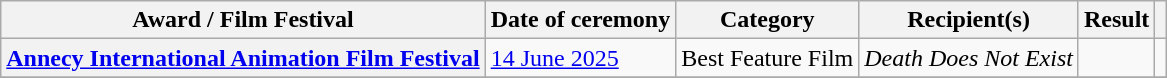<table class="wikitable sortable plainrowheaders">
<tr>
<th scope="col">Award / Film Festival</th>
<th scope="col">Date of ceremony</th>
<th scope="col">Category</th>
<th scope="col">Recipient(s)</th>
<th scope="col">Result</th>
<th scope="col" class="unsortable"></th>
</tr>
<tr>
<th scope="row"><a href='#'>Annecy International Animation Film Festival</a></th>
<td><a href='#'>14 June 2025</a></td>
<td>Best Feature Film</td>
<td><em>Death Does Not Exist</em></td>
<td></td>
<td align="center"></td>
</tr>
<tr>
</tr>
</table>
